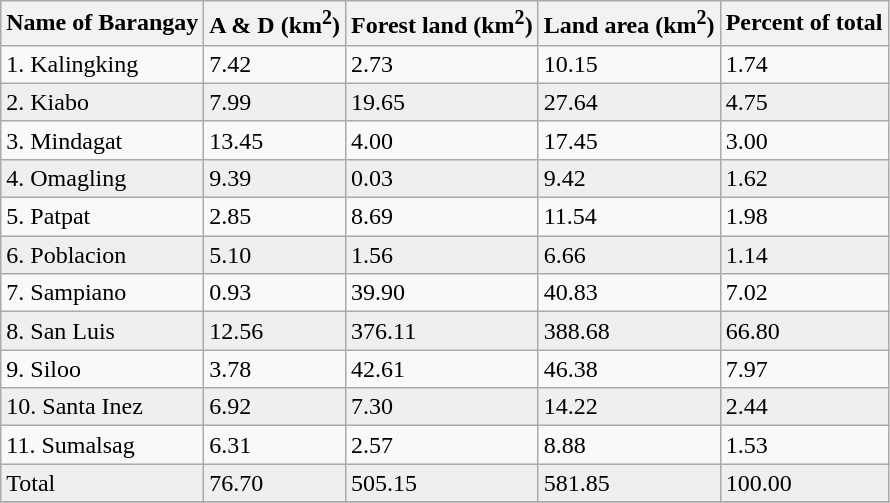<table class="wikitable">
<tr>
<th>Name of Barangay</th>
<th>A & D (km<sup>2</sup>)</th>
<th>Forest land (km<sup>2</sup>)</th>
<th>Land area (km<sup>2</sup>)</th>
<th>Percent of total</th>
</tr>
<tr>
<td>1. Kalingking</td>
<td>7.42</td>
<td>2.73</td>
<td>10.15</td>
<td>1.74</td>
</tr>
<tr bgcolor="#EFEFEF">
<td>2. Kiabo</td>
<td>7.99</td>
<td>19.65</td>
<td>27.64</td>
<td>4.75</td>
</tr>
<tr>
<td>3. Mindagat</td>
<td>13.45</td>
<td>4.00</td>
<td>17.45</td>
<td>3.00</td>
</tr>
<tr bgcolor="#EFEFEF">
<td>4. Omagling</td>
<td>9.39</td>
<td>0.03</td>
<td>9.42</td>
<td>1.62</td>
</tr>
<tr>
<td>5. Patpat</td>
<td>2.85</td>
<td>8.69</td>
<td>11.54</td>
<td>1.98</td>
</tr>
<tr bgcolor="#EFEFEF">
<td>6. Poblacion</td>
<td>5.10</td>
<td>1.56</td>
<td>6.66</td>
<td>1.14</td>
</tr>
<tr>
<td>7. Sampiano</td>
<td>0.93</td>
<td>39.90</td>
<td>40.83</td>
<td>7.02</td>
</tr>
<tr bgcolor="#EFEFEF">
<td>8. San Luis</td>
<td>12.56</td>
<td>376.11</td>
<td>388.68</td>
<td>66.80</td>
</tr>
<tr>
<td>9. Siloo</td>
<td>3.78</td>
<td>42.61</td>
<td>46.38</td>
<td>7.97</td>
</tr>
<tr bgcolor="#EFEFEF">
<td>10. Santa Inez</td>
<td>6.92</td>
<td>7.30</td>
<td>14.22</td>
<td>2.44</td>
</tr>
<tr>
<td>11. Sumalsag</td>
<td>6.31</td>
<td>2.57</td>
<td>8.88</td>
<td>1.53</td>
</tr>
<tr bgcolor="#EFEFEF">
<td>Total</td>
<td>76.70</td>
<td>505.15</td>
<td>581.85</td>
<td>100.00</td>
</tr>
<tr>
</tr>
</table>
